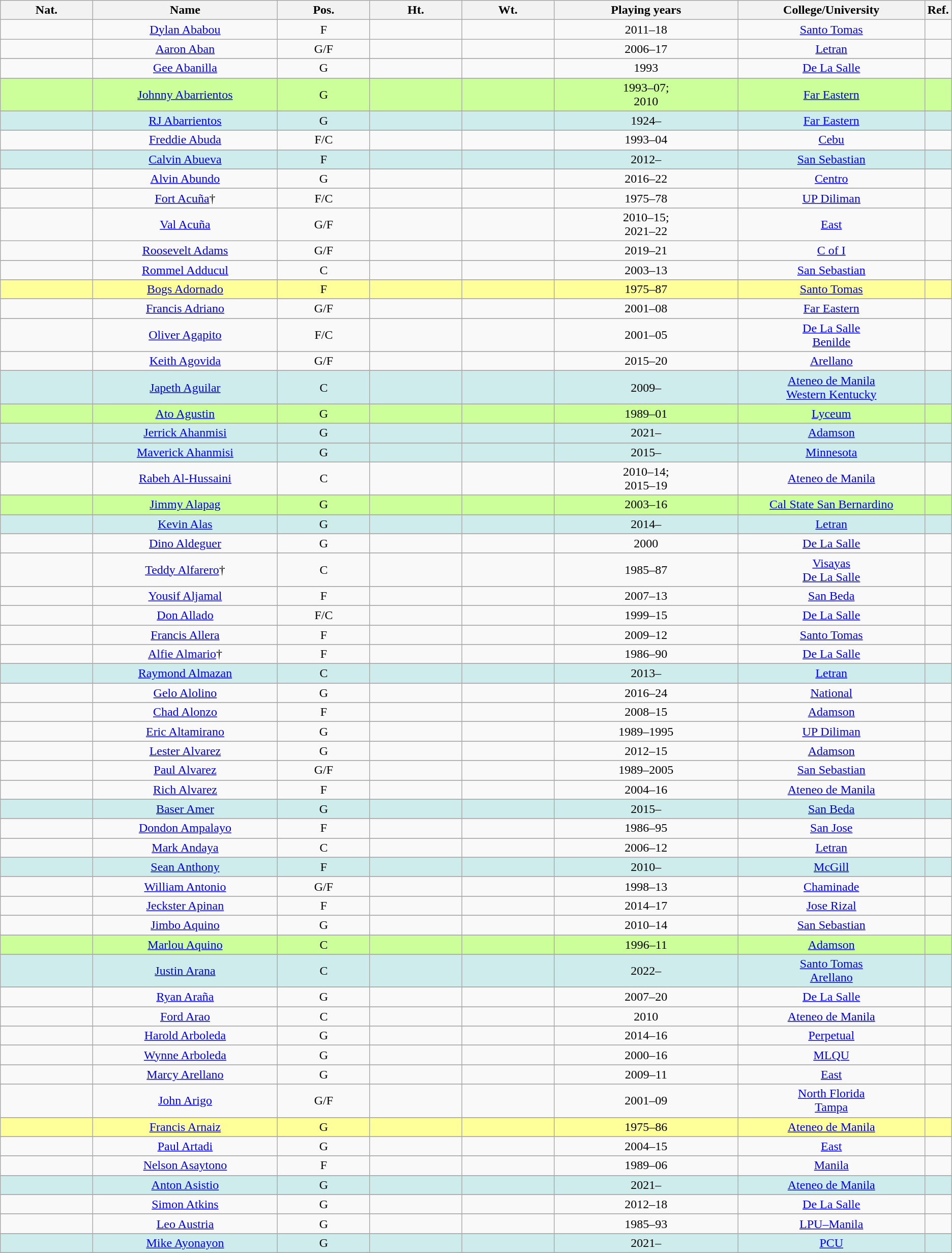<table class="wikitable" style="text-align:center;">
<tr>
<th scope="col" width="10%">Nat.</th>
<th scope="col" width="20%">Name</th>
<th scope="col" width="10%">Pos.</th>
<th scope="col" width="10%">Ht.</th>
<th scope="col" width="10%">Wt.</th>
<th scope="col" width="20%">Playing years</th>
<th scope="col" width="20%">College/University</th>
<th scope="col" width="5%">Ref.</th>
</tr>
<tr>
<td></td>
<td><a href='#'>Dylan Ababou</a></td>
<td>F</td>
<td></td>
<td></td>
<td>2011–18</td>
<td><a href='#'>Santo Tomas</a></td>
<td></td>
</tr>
<tr>
<td></td>
<td><a href='#'>Aaron Aban</a></td>
<td>G/F</td>
<td></td>
<td></td>
<td>2006–17</td>
<td><a href='#'>Letran</a></td>
<td></td>
</tr>
<tr>
</tr>
<tr>
<td></td>
<td><a href='#'>Gee Abanilla</a></td>
<td>G</td>
<td></td>
<td></td>
<td>1993</td>
<td><a href='#'>De La Salle</a></td>
<td></td>
</tr>
<tr>
</tr>
<tr style="background:#CCFF99; width:1em">
<td></td>
<td><a href='#'>Johnny Abarrientos</a></td>
<td>G</td>
<td></td>
<td></td>
<td>1993–07;<br>2010</td>
<td><a href='#'>Far Eastern</a></td>
<td></td>
</tr>
<tr>
</tr>
<tr align="center" bgcolor="#CFECEC" width="20">
<td></td>
<td><a href='#'>RJ Abarrientos</a></td>
<td>G</td>
<td></td>
<td></td>
<td>1924–</td>
<td><a href='#'>Far Eastern</a></td>
<td></td>
</tr>
<tr>
</tr>
<tr>
<td></td>
<td><a href='#'>Freddie Abuda</a></td>
<td>F/C</td>
<td></td>
<td></td>
<td>1993–04</td>
<td><a href='#'>Cebu</a></td>
<td></td>
</tr>
<tr>
</tr>
<tr align="center" bgcolor="#CFECEC" width="20">
<td></td>
<td><a href='#'>Calvin Abueva</a></td>
<td>F</td>
<td></td>
<td></td>
<td>2012–</td>
<td><a href='#'>San Sebastian</a></td>
<td></td>
</tr>
<tr>
</tr>
<tr>
<td></td>
<td><a href='#'>Alvin Abundo</a></td>
<td>G</td>
<td></td>
<td></td>
<td>2016–22</td>
<td><a href='#'>Centro</a></td>
<td></td>
</tr>
<tr>
</tr>
<tr>
<td></td>
<td><a href='#'>Fort Acuña</a>†</td>
<td>F/C</td>
<td></td>
<td></td>
<td>1975–78</td>
<td><a href='#'>UP Diliman</a></td>
<td></td>
</tr>
<tr>
</tr>
<tr>
<td></td>
<td><a href='#'>Val Acuña</a></td>
<td>G/F</td>
<td></td>
<td></td>
<td>2010–15;<br>2021–22</td>
<td><a href='#'>East</a></td>
<td></td>
</tr>
<tr>
<td> </td>
<td><a href='#'>Roosevelt Adams</a></td>
<td>G/F</td>
<td></td>
<td></td>
<td>2019–21</td>
<td><a href='#'>C of I</a></td>
<td></td>
</tr>
<tr>
</tr>
<tr>
<td></td>
<td><a href='#'>Rommel Adducul</a></td>
<td>C</td>
<td></td>
<td></td>
<td>2003–13</td>
<td><a href='#'>San Sebastian</a></td>
<td></td>
</tr>
<tr>
</tr>
<tr align="center" bgcolor="#FFFF99" width="20">
<td></td>
<td><a href='#'>Bogs Adornado</a></td>
<td>F</td>
<td></td>
<td></td>
<td>1975–87</td>
<td><a href='#'>Santo Tomas</a></td>
<td></td>
</tr>
<tr>
</tr>
<tr>
<td></td>
<td><a href='#'>Francis Adriano</a></td>
<td>G/F</td>
<td></td>
<td></td>
<td>2001–08</td>
<td><a href='#'>Far Eastern</a></td>
<td></td>
</tr>
<tr>
</tr>
<tr>
<td></td>
<td><a href='#'>Oliver Agapito</a></td>
<td>F/C</td>
<td></td>
<td></td>
<td>2001–05</td>
<td><a href='#'>De La Salle</a><br><a href='#'>Benilde</a></td>
<td></td>
</tr>
<tr>
</tr>
<tr>
<td></td>
<td><a href='#'>Keith Agovida</a></td>
<td>G/F</td>
<td></td>
<td></td>
<td>2015–20</td>
<td><a href='#'>Arellano</a></td>
<td></td>
</tr>
<tr>
</tr>
<tr align="center" bgcolor="#CFECEC" width="20">
<td></td>
<td><a href='#'>Japeth Aguilar</a></td>
<td>C</td>
<td></td>
<td></td>
<td>2009–</td>
<td><a href='#'>Ateneo de Manila</a><br><a href='#'>Western Kentucky</a></td>
<td></td>
</tr>
<tr>
</tr>
<tr style="background:#CCFF99;width:1em">
<td></td>
<td><a href='#'>Ato Agustin</a></td>
<td>G</td>
<td></td>
<td></td>
<td>1989–01</td>
<td><a href='#'>Lyceum</a></td>
<td></td>
</tr>
<tr>
</tr>
<tr align="center" bgcolor="#CFECEC" width="20">
<td>  </td>
<td><a href='#'>Jerrick Ahanmisi</a></td>
<td>G</td>
<td></td>
<td></td>
<td>2021–</td>
<td><a href='#'>Adamson</a></td>
<td></td>
</tr>
<tr>
</tr>
<tr align="center" bgcolor="#CFECEC" width="20">
<td>  </td>
<td><a href='#'>Maverick Ahanmisi</a></td>
<td>G</td>
<td></td>
<td></td>
<td>2015–</td>
<td><a href='#'>Minnesota</a></td>
<td></td>
</tr>
<tr>
</tr>
<tr>
<td></td>
<td><a href='#'>Rabeh Al-Hussaini</a></td>
<td>C</td>
<td></td>
<td></td>
<td>2010–14;<br>2015–19</td>
<td><a href='#'>Ateneo de Manila</a></td>
<td></td>
</tr>
<tr>
</tr>
<tr style="background:#CCFF99; width:1em">
<td> </td>
<td><a href='#'>Jimmy Alapag</a></td>
<td>G</td>
<td></td>
<td></td>
<td>2003–16</td>
<td><a href='#'>Cal State San Bernardino</a></td>
<td></td>
</tr>
<tr>
</tr>
<tr align="center" bgcolor="#CFECEC" width="20">
<td></td>
<td><a href='#'>Kevin Alas</a></td>
<td>G</td>
<td></td>
<td></td>
<td>2014–</td>
<td><a href='#'>Letran</a></td>
<td></td>
</tr>
<tr>
</tr>
<tr>
<td></td>
<td><a href='#'>Dino Aldeguer</a></td>
<td>G</td>
<td></td>
<td></td>
<td>2000</td>
<td><a href='#'>De La Salle</a></td>
<td></td>
</tr>
<tr>
</tr>
<tr>
<td></td>
<td><a href='#'>Teddy Alfarero</a>†</td>
<td>C</td>
<td></td>
<td></td>
<td>1985–87</td>
<td><a href='#'>Visayas</a><br><a href='#'>De La Salle</a></td>
<td></td>
</tr>
<tr>
</tr>
<tr>
<td></td>
<td><a href='#'>Yousif Aljamal</a></td>
<td>F</td>
<td></td>
<td></td>
<td>2007–13</td>
<td><a href='#'>San Beda</a></td>
<td></td>
</tr>
<tr>
</tr>
<tr>
<td></td>
<td><a href='#'>Don Allado</a></td>
<td>F/C</td>
<td></td>
<td></td>
<td>1999–15</td>
<td><a href='#'>De La Salle</a></td>
<td></td>
</tr>
<tr>
</tr>
<tr>
<td></td>
<td><a href='#'>Francis Allera</a></td>
<td>F</td>
<td></td>
<td></td>
<td>2009–12</td>
<td><a href='#'>Santo Tomas</a></td>
<td></td>
</tr>
<tr>
</tr>
<tr>
<td></td>
<td><a href='#'>Alfie Almario</a>†</td>
<td>F</td>
<td></td>
<td></td>
<td>1986–90</td>
<td><a href='#'>De La Salle</a></td>
<td></td>
</tr>
<tr>
</tr>
<tr align="center" bgcolor="#CFECEC" width="20">
<td></td>
<td><a href='#'>Raymond Almazan</a></td>
<td>C</td>
<td></td>
<td></td>
<td>2013–</td>
<td><a href='#'>Letran</a></td>
<td></td>
</tr>
<tr>
</tr>
<tr>
<td></td>
<td><a href='#'>Gelo Alolino</a></td>
<td>G</td>
<td></td>
<td></td>
<td>2016–24</td>
<td><a href='#'>National</a></td>
<td></td>
</tr>
<tr>
</tr>
<tr>
<td></td>
<td><a href='#'>Chad Alonzo</a></td>
<td>F</td>
<td></td>
<td></td>
<td>2008–15</td>
<td><a href='#'>Adamson</a></td>
<td></td>
</tr>
<tr>
</tr>
<tr>
<td></td>
<td><a href='#'>Eric Altamirano</a></td>
<td>G</td>
<td></td>
<td></td>
<td>1989–1995</td>
<td><a href='#'>UP Diliman</a></td>
<td></td>
</tr>
<tr>
</tr>
<tr>
<td></td>
<td><a href='#'>Lester Alvarez</a></td>
<td>G</td>
<td></td>
<td></td>
<td>2012–15</td>
<td><a href='#'>Adamson</a></td>
<td></td>
</tr>
<tr>
</tr>
<tr>
<td></td>
<td><a href='#'>Paul Alvarez</a></td>
<td>G/F</td>
<td></td>
<td></td>
<td>1989–2005</td>
<td><a href='#'>San Sebastian</a></td>
<td></td>
</tr>
<tr>
</tr>
<tr>
<td> </td>
<td><a href='#'>Rich Alvarez</a></td>
<td>F</td>
<td></td>
<td></td>
<td>2004–16</td>
<td><a href='#'>Ateneo de Manila</a></td>
<td></td>
</tr>
<tr>
</tr>
<tr align="center" bgcolor="#CFECEC" width="20">
<td></td>
<td><a href='#'>Baser Amer</a></td>
<td>G</td>
<td></td>
<td></td>
<td>2015–</td>
<td><a href='#'>San Beda</a></td>
<td></td>
</tr>
<tr>
</tr>
<tr>
<td></td>
<td><a href='#'>Dondon Ampalayo</a></td>
<td>F</td>
<td></td>
<td></td>
<td>1986–95</td>
<td><a href='#'>San Jose</a></td>
<td></td>
</tr>
<tr>
</tr>
<tr>
<td></td>
<td><a href='#'>Mark Andaya</a></td>
<td>C</td>
<td></td>
<td></td>
<td>2006–12</td>
<td><a href='#'>Letran</a></td>
<td></td>
</tr>
<tr>
</tr>
<tr align="center" bgcolor="#CFECEC" width="20">
<td><br></td>
<td><a href='#'>Sean Anthony</a></td>
<td>F</td>
<td></td>
<td></td>
<td>2010–</td>
<td><a href='#'>McGill</a></td>
<td></td>
</tr>
<tr>
</tr>
<tr>
<td> </td>
<td><a href='#'>William Antonio</a></td>
<td>G/F</td>
<td></td>
<td></td>
<td>1998–13</td>
<td><a href='#'>Chaminade</a></td>
<td></td>
</tr>
<tr>
</tr>
<tr>
<td></td>
<td><a href='#'>Jeckster Apinan</a></td>
<td>F</td>
<td></td>
<td></td>
<td>2014–17</td>
<td><a href='#'>Jose Rizal</a></td>
<td></td>
</tr>
<tr>
</tr>
<tr>
<td></td>
<td><a href='#'>Jimbo Aquino</a></td>
<td>G</td>
<td></td>
<td></td>
<td>2010–14</td>
<td><a href='#'>San Sebastian</a></td>
<td></td>
</tr>
<tr>
</tr>
<tr style="background:#CCFF99; width:1em">
<td></td>
<td><a href='#'>Marlou Aquino</a></td>
<td>C</td>
<td></td>
<td></td>
<td>1996–11</td>
<td><a href='#'>Adamson</a></td>
<td></td>
</tr>
<tr>
</tr>
<tr align="center" bgcolor="#CFECEC" width="20">
<td></td>
<td><a href='#'>Justin Arana</a></td>
<td>C</td>
<td></td>
<td></td>
<td>2022–</td>
<td><a href='#'>Santo Tomas</a><br><a href='#'>Arellano</a></td>
<td></td>
</tr>
<tr>
</tr>
<tr>
<td></td>
<td><a href='#'>Ryan Araña</a></td>
<td>G</td>
<td></td>
<td></td>
<td>2007–20</td>
<td><a href='#'>De La Salle</a></td>
<td></td>
</tr>
<tr>
</tr>
<tr>
<td></td>
<td><a href='#'>Ford Arao</a></td>
<td>C</td>
<td></td>
<td></td>
<td>2010</td>
<td><a href='#'>Ateneo de Manila</a></td>
<td></td>
</tr>
<tr>
</tr>
<tr>
<td></td>
<td><a href='#'>Harold Arboleda</a></td>
<td>G</td>
<td></td>
<td></td>
<td>2014–16</td>
<td><a href='#'>Perpetual</a></td>
<td></td>
</tr>
<tr>
</tr>
<tr>
<td></td>
<td><a href='#'>Wynne Arboleda</a></td>
<td>G</td>
<td></td>
<td></td>
<td>2000–16</td>
<td><a href='#'>MLQU</a></td>
<td></td>
</tr>
<tr>
</tr>
<tr>
<td></td>
<td><a href='#'>Marcy Arellano</a></td>
<td>G</td>
<td></td>
<td></td>
<td>2009–11</td>
<td><a href='#'>East</a></td>
<td></td>
</tr>
<tr>
</tr>
<tr>
<td> </td>
<td><a href='#'>John Arigo</a></td>
<td>G/F</td>
<td></td>
<td></td>
<td>2001–09</td>
<td><a href='#'>North Florida</a><br><a href='#'>Tampa</a></td>
<td></td>
</tr>
<tr>
</tr>
<tr align="center" bgcolor="#FFFF99" width="20">
<td></td>
<td><a href='#'>Francis Arnaiz</a></td>
<td>G</td>
<td></td>
<td></td>
<td>1975–86</td>
<td><a href='#'>Ateneo de Manila</a></td>
<td></td>
</tr>
<tr>
</tr>
<tr>
<td></td>
<td><a href='#'>Paul Artadi</a></td>
<td>G</td>
<td></td>
<td></td>
<td>2004–15</td>
<td><a href='#'>East</a></td>
<td></td>
</tr>
<tr>
</tr>
<tr>
<td></td>
<td><a href='#'>Nelson Asaytono</a></td>
<td>F</td>
<td></td>
<td></td>
<td>1989–06</td>
<td><a href='#'>Manila</a></td>
<td></td>
</tr>
<tr>
</tr>
<tr align="center" bgcolor="#CFECEC" width="20">
<td></td>
<td><a href='#'>Anton Asistio</a></td>
<td>G</td>
<td></td>
<td></td>
<td>2021–</td>
<td><a href='#'>Ateneo de Manila</a></td>
<td></td>
</tr>
<tr>
</tr>
<tr>
<td></td>
<td><a href='#'>Simon Atkins</a></td>
<td>G</td>
<td></td>
<td></td>
<td>2012–18</td>
<td><a href='#'>De La Salle</a></td>
<td></td>
</tr>
<tr>
</tr>
<tr>
<td></td>
<td><a href='#'>Leo Austria</a></td>
<td>G</td>
<td></td>
<td></td>
<td>1985–93</td>
<td><a href='#'>LPU–Manila</a></td>
<td></td>
</tr>
<tr>
</tr>
<tr align="center" bgcolor="#CFECEC" width="20">
<td></td>
<td><a href='#'>Mike Ayonayon</a></td>
<td>G</td>
<td></td>
<td></td>
<td>2021–</td>
<td><a href='#'>PCU</a></td>
<td></td>
</tr>
<tr>
</tr>
<tr>
</tr>
</table>
